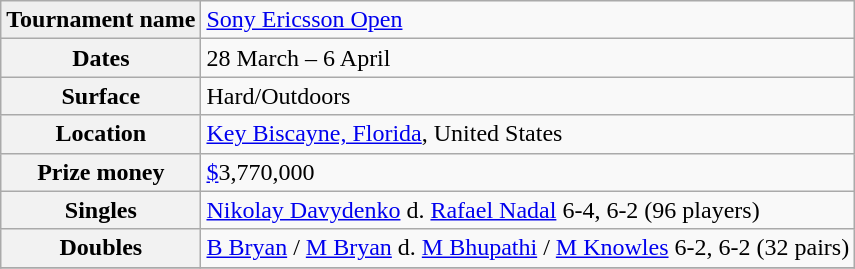<table class="wikitable">
<tr>
<td bgcolor="#EFEFEF"><strong>Tournament name</strong></td>
<td><a href='#'>Sony Ericsson Open</a></td>
</tr>
<tr>
<th>Dates</th>
<td>28 March – 6 April</td>
</tr>
<tr>
<th>Surface</th>
<td>Hard/Outdoors</td>
</tr>
<tr>
<th>Location</th>
<td><a href='#'>Key Biscayne, Florida</a>, United States</td>
</tr>
<tr>
<th>Prize money</th>
<td><a href='#'>$</a>3,770,000</td>
</tr>
<tr>
<th>Singles</th>
<td><a href='#'>Nikolay Davydenko</a> d. <a href='#'>Rafael Nadal</a> 6-4, 6-2 (96 players)</td>
</tr>
<tr>
<th>Doubles</th>
<td><a href='#'>B Bryan</a> / <a href='#'>M Bryan</a> d. <a href='#'>M Bhupathi</a> / <a href='#'>M Knowles</a> 6-2, 6-2 (32 pairs)</td>
</tr>
<tr>
</tr>
</table>
